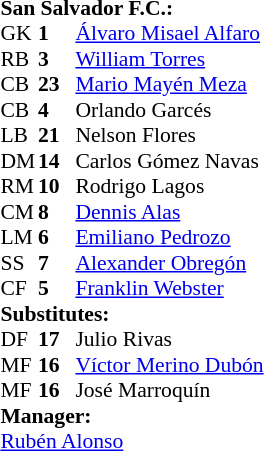<table style="font-size: 90%" cellspacing="0" cellpadding="0" align="center">
<tr>
<td colspan="4"><strong>San Salvador F.C.:</strong></td>
</tr>
<tr>
<th width=25></th>
<th width=25></th>
</tr>
<tr>
<td>GK</td>
<td><strong>1</strong></td>
<td> <a href='#'>Álvaro Misael Alfaro</a></td>
</tr>
<tr>
<td>RB</td>
<td><strong>3</strong></td>
<td> <a href='#'>William Torres</a> </td>
</tr>
<tr>
<td>CB</td>
<td><strong>23</strong></td>
<td> <a href='#'>Mario Mayén Meza</a></td>
</tr>
<tr>
<td>CB</td>
<td><strong>4</strong></td>
<td> Orlando Garcés</td>
</tr>
<tr>
<td>LB</td>
<td><strong>21</strong></td>
<td> Nelson Flores </td>
</tr>
<tr>
<td>DM</td>
<td><strong>14</strong></td>
<td> Carlos Gómez Navas </td>
</tr>
<tr>
<td>RM</td>
<td><strong>10</strong></td>
<td> Rodrigo Lagos </td>
</tr>
<tr>
<td>CM</td>
<td><strong>8</strong></td>
<td> <a href='#'>Dennis Alas</a>  </td>
</tr>
<tr>
<td>LM</td>
<td><strong>6</strong></td>
<td> <a href='#'>Emiliano Pedrozo</a></td>
</tr>
<tr>
<td>SS</td>
<td><strong>7</strong></td>
<td> <a href='#'>Alexander Obregón</a></td>
</tr>
<tr>
<td>CF</td>
<td><strong>5</strong></td>
<td> <a href='#'>Franklin Webster</a></td>
</tr>
<tr>
<td colspan=3><strong>Substitutes:</strong></td>
</tr>
<tr>
<td>DF</td>
<td><strong>17</strong></td>
<td> Julio Rivas </td>
</tr>
<tr>
<td>MF</td>
<td><strong>16</strong></td>
<td> <a href='#'>Víctor Merino Dubón</a> </td>
</tr>
<tr>
<td>MF</td>
<td><strong>16</strong></td>
<td> José Marroquín  </td>
</tr>
<tr>
<td colspan=3><strong>Manager:</strong></td>
</tr>
<tr>
<td colspan=4>  <a href='#'>Rubén Alonso</a></td>
</tr>
</table>
